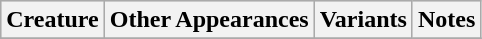<table class="wikitable">
<tr bgcolor="#CCCCCC">
<th>Creature</th>
<th>Other Appearances</th>
<th>Variants</th>
<th>Notes</th>
</tr>
<tr>
</tr>
</table>
